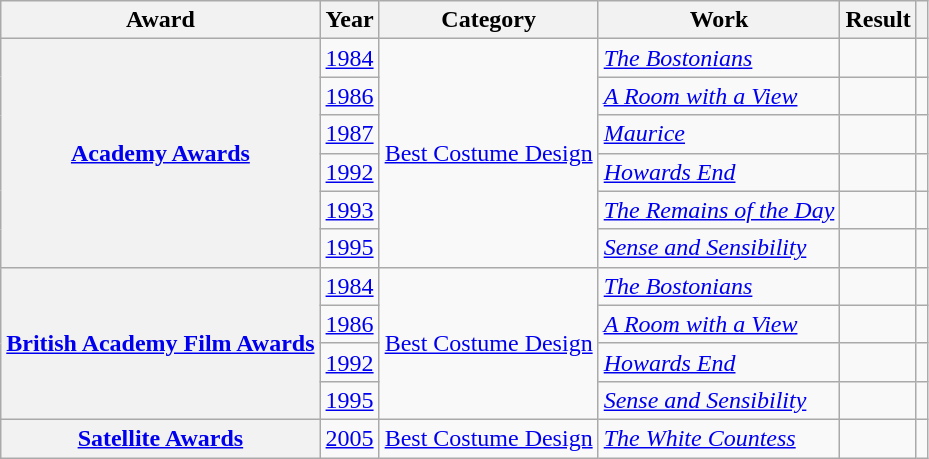<table class="wikitable">
<tr>
<th>Award</th>
<th>Year</th>
<th>Category</th>
<th>Work</th>
<th>Result</th>
<th class="unsortable"></th>
</tr>
<tr>
<th rowspan="6" scope="row" style="text-align:center;"><a href='#'>Academy Awards</a></th>
<td style="text-align:center;"><a href='#'>1984</a></td>
<td rowspan="6"><a href='#'>Best Costume Design</a></td>
<td><em><a href='#'>The Bostonians</a></em></td>
<td></td>
<td style="text-align:center;"></td>
</tr>
<tr>
<td style="text-align:center;"><a href='#'>1986</a></td>
<td><em><a href='#'>A Room with a View</a></em></td>
<td></td>
<td style="text-align:center;"></td>
</tr>
<tr>
<td style="text-align:center;"><a href='#'>1987</a></td>
<td><em><a href='#'>Maurice</a></em></td>
<td></td>
<td style="text-align:center;"></td>
</tr>
<tr>
<td style="text-align:center;"><a href='#'>1992</a></td>
<td><em><a href='#'>Howards End</a></em></td>
<td></td>
<td style="text-align:center;"></td>
</tr>
<tr>
<td style="text-align:center;"><a href='#'>1993</a></td>
<td><em><a href='#'>The Remains of the Day</a></em></td>
<td></td>
<td style="text-align:center;"></td>
</tr>
<tr>
<td style="text-align:center;"><a href='#'>1995</a></td>
<td><em><a href='#'>Sense and Sensibility</a></em></td>
<td></td>
<td style="text-align:center;"></td>
</tr>
<tr>
<th rowspan="4" scope="row" style="text-align:center;"><a href='#'>British Academy Film Awards</a></th>
<td style="text-align:center;"><a href='#'>1984</a></td>
<td rowspan="4"><a href='#'>Best Costume Design</a></td>
<td><em><a href='#'>The Bostonians</a></em></td>
<td></td>
<td style="text-align:center;"></td>
</tr>
<tr>
<td style="text-align:center;"><a href='#'>1986</a></td>
<td><em><a href='#'>A Room with a View</a></em></td>
<td></td>
<td style="text-align:center;"></td>
</tr>
<tr>
<td style="text-align:center;"><a href='#'>1992</a></td>
<td><em><a href='#'>Howards End</a></em></td>
<td></td>
<td style="text-align:center;"></td>
</tr>
<tr>
<td style="text-align:center;"><a href='#'>1995</a></td>
<td><em><a href='#'>Sense and Sensibility</a></em></td>
<td></td>
<td style="text-align:center;"></td>
</tr>
<tr>
<th scope="row" style="text-align:center;"><a href='#'>Satellite Awards</a></th>
<td style="text-align:center;"><a href='#'>2005</a></td>
<td><a href='#'>Best Costume Design</a></td>
<td><em><a href='#'>The White Countess</a></em></td>
<td></td>
<td style="text-align:center;"></td>
</tr>
</table>
